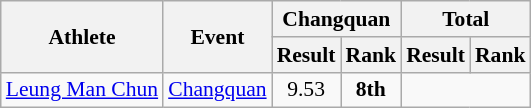<table class=wikitable style="font-size:90%">
<tr>
<th rowspan="2">Athlete</th>
<th rowspan="2">Event</th>
<th colspan="2">Changquan</th>
<th colspan="2">Total</th>
</tr>
<tr>
<th>Result</th>
<th>Rank</th>
<th>Result</th>
<th>Rank</th>
</tr>
<tr>
<td><a href='#'>Leung Man Chun</a></td>
<td><a href='#'>Changquan</a></td>
<td align=center>9.53</td>
<td align=center><strong>8th</strong></td>
</tr>
</table>
